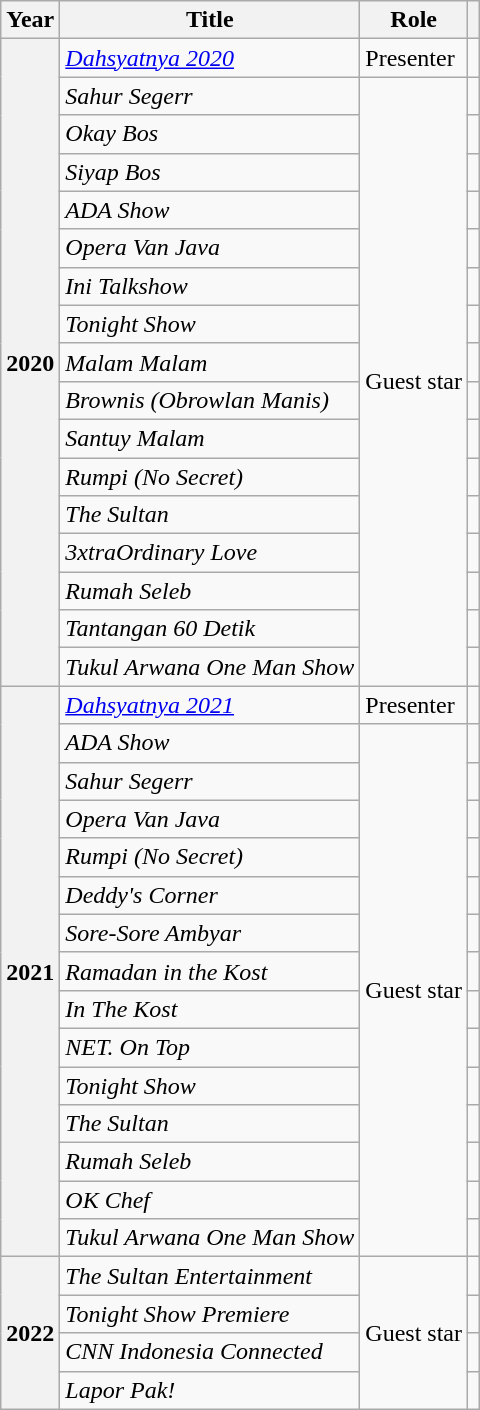<table class="wikitable plainrowheaders sortable">
<tr>
<th scope="col">Year</th>
<th scope="col">Title</th>
<th scope="col">Role</th>
<th></th>
</tr>
<tr>
<th scope="row"rowspan="17">2020</th>
<td><em><a href='#'>Dahsyatnya 2020</a></em></td>
<td>Presenter</td>
<td></td>
</tr>
<tr>
<td><em>Sahur Segerr</em></td>
<td rowspan="16">Guest star</td>
<td></td>
</tr>
<tr>
<td><em>Okay Bos</em></td>
<td></td>
</tr>
<tr>
<td><em>Siyap Bos</em></td>
<td></td>
</tr>
<tr>
<td><em>ADA Show</em></td>
<td></td>
</tr>
<tr>
<td><em>Opera Van Java</em></td>
<td></td>
</tr>
<tr>
<td><em>Ini Talkshow</em></td>
<td></td>
</tr>
<tr>
<td><em>Tonight Show</em></td>
<td></td>
</tr>
<tr>
<td><em>Malam Malam</em></td>
<td></td>
</tr>
<tr>
<td><em>Brownis (Obrowlan Manis)</em></td>
<td></td>
</tr>
<tr>
<td><em>Santuy Malam</em></td>
<td></td>
</tr>
<tr>
<td><em>Rumpi (No Secret)</em></td>
<td></td>
</tr>
<tr>
<td><em>The Sultan</em></td>
<td></td>
</tr>
<tr>
<td><em>3xtraOrdinary Love</em></td>
<td></td>
</tr>
<tr>
<td><em>Rumah Seleb</em></td>
<td></td>
</tr>
<tr>
<td><em>Tantangan 60 Detik</em></td>
<td></td>
</tr>
<tr>
<td><em>Tukul Arwana One Man Show</em></td>
<td></td>
</tr>
<tr>
<th scope="row"rowspan="15">2021</th>
<td><em><a href='#'>Dahsyatnya 2021</a></em></td>
<td>Presenter</td>
<td></td>
</tr>
<tr>
<td><em>ADA Show</em></td>
<td rowspan="14">Guest star</td>
<td></td>
</tr>
<tr>
<td><em>Sahur Segerr</em></td>
<td></td>
</tr>
<tr>
<td><em>Opera Van Java</em></td>
<td></td>
</tr>
<tr>
<td><em>Rumpi (No Secret)</em></td>
<td></td>
</tr>
<tr>
<td><em>Deddy's Corner</em></td>
<td></td>
</tr>
<tr>
<td><em>Sore-Sore Ambyar</em></td>
<td></td>
</tr>
<tr>
<td><em>Ramadan in the Kost</em></td>
<td></td>
</tr>
<tr>
<td><em>In The Kost</em></td>
<td></td>
</tr>
<tr>
<td><em>NET. On Top</em></td>
<td></td>
</tr>
<tr>
<td><em>Tonight Show</em></td>
<td></td>
</tr>
<tr>
<td><em>The Sultan</em></td>
<td></td>
</tr>
<tr>
<td><em>Rumah Seleb</em></td>
<td></td>
</tr>
<tr>
<td><em>OK Chef</em></td>
<td></td>
</tr>
<tr>
<td><em>Tukul Arwana One Man Show</em></td>
<td></td>
</tr>
<tr>
<th scope="row"rowspan="4">2022</th>
<td><em>The Sultan Entertainment</em></td>
<td rowspan="4">Guest star</td>
<td></td>
</tr>
<tr>
<td><em>Tonight Show Premiere</em></td>
<td></td>
</tr>
<tr>
<td><em>CNN Indonesia Connected</em></td>
<td></td>
</tr>
<tr>
<td><em>Lapor Pak!</em></td>
<td></td>
</tr>
</table>
